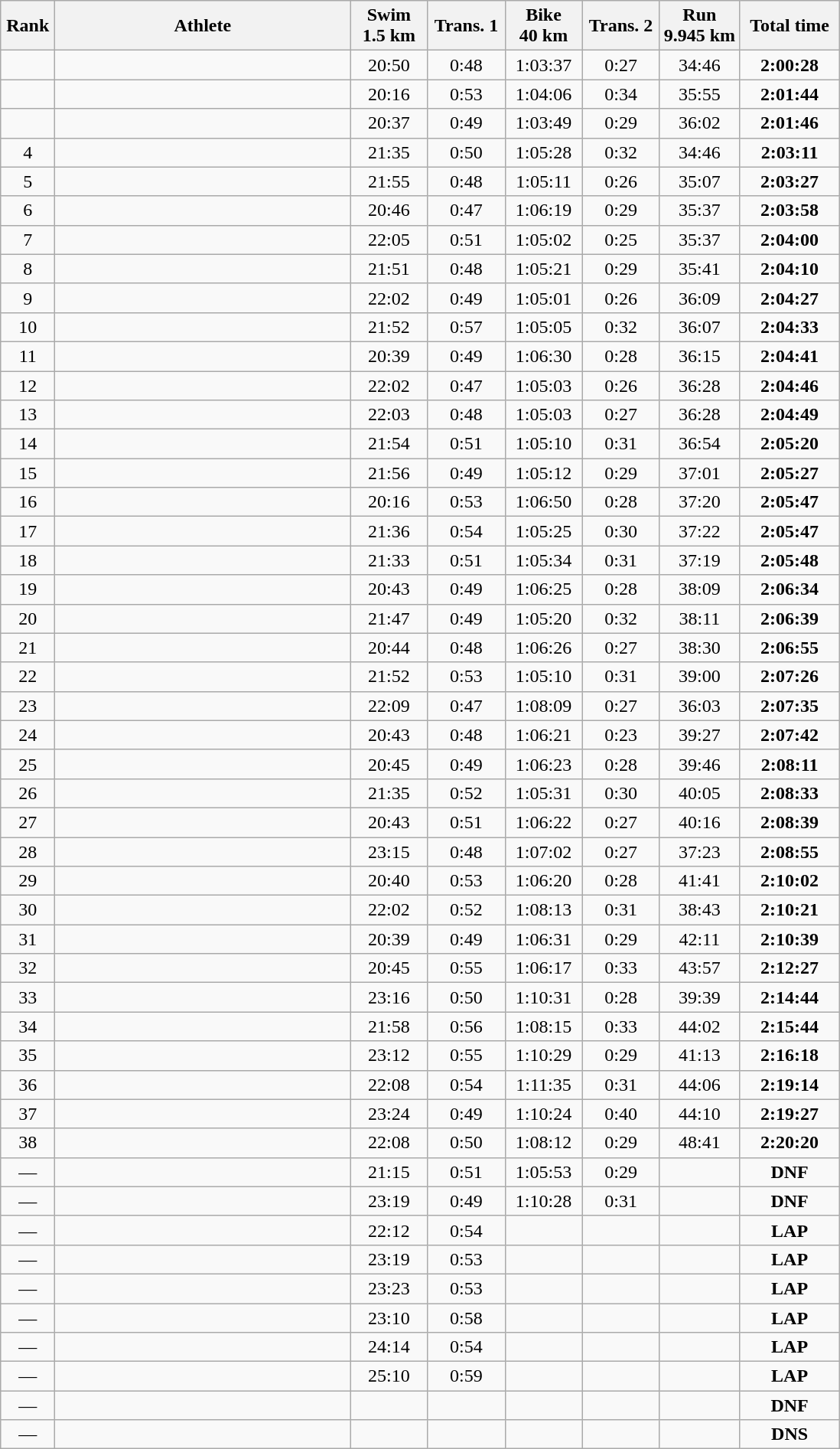<table class=wikitable style="text-align:center">
<tr>
<th width=40>Rank</th>
<th width=250>Athlete</th>
<th width=60>Swim<br>1.5 km</th>
<th width=60>Trans. 1</th>
<th width=60>Bike<br>40 km</th>
<th width=60>Trans. 2</th>
<th width=60>Run<br>9.945 km</th>
<th width=80>Total time</th>
</tr>
<tr>
<td></td>
<td align=left></td>
<td>20:50</td>
<td>0:48</td>
<td>1:03:37</td>
<td>0:27</td>
<td>34:46</td>
<td><strong>2:00:28</strong></td>
</tr>
<tr>
<td></td>
<td align=left></td>
<td>20:16</td>
<td>0:53</td>
<td>1:04:06</td>
<td>0:34</td>
<td>35:55</td>
<td><strong>2:01:44</strong></td>
</tr>
<tr>
<td></td>
<td align=left></td>
<td>20:37</td>
<td>0:49</td>
<td>1:03:49</td>
<td>0:29</td>
<td>36:02</td>
<td><strong>2:01:46</strong></td>
</tr>
<tr>
<td>4</td>
<td align=left></td>
<td>21:35</td>
<td>0:50</td>
<td>1:05:28</td>
<td>0:32</td>
<td>34:46</td>
<td><strong>2:03:11</strong></td>
</tr>
<tr>
<td>5</td>
<td align=left></td>
<td>21:55</td>
<td>0:48</td>
<td>1:05:11</td>
<td>0:26</td>
<td>35:07</td>
<td><strong>2:03:27</strong></td>
</tr>
<tr>
<td>6</td>
<td align=left></td>
<td>20:46</td>
<td>0:47</td>
<td>1:06:19</td>
<td>0:29</td>
<td>35:37</td>
<td><strong>2:03:58</strong></td>
</tr>
<tr>
<td>7</td>
<td align=left></td>
<td>22:05</td>
<td>0:51</td>
<td>1:05:02</td>
<td>0:25</td>
<td>35:37</td>
<td><strong>2:04:00</strong></td>
</tr>
<tr>
<td>8</td>
<td align=left></td>
<td>21:51</td>
<td>0:48</td>
<td>1:05:21</td>
<td>0:29</td>
<td>35:41</td>
<td><strong>2:04:10</strong></td>
</tr>
<tr>
<td>9</td>
<td align=left></td>
<td>22:02</td>
<td>0:49</td>
<td>1:05:01</td>
<td>0:26</td>
<td>36:09</td>
<td><strong>2:04:27</strong></td>
</tr>
<tr>
<td>10</td>
<td align=left></td>
<td>21:52</td>
<td>0:57</td>
<td>1:05:05</td>
<td>0:32</td>
<td>36:07</td>
<td><strong>2:04:33</strong></td>
</tr>
<tr>
<td>11</td>
<td align=left></td>
<td>20:39</td>
<td>0:49</td>
<td>1:06:30</td>
<td>0:28</td>
<td>36:15</td>
<td><strong>2:04:41</strong></td>
</tr>
<tr>
<td>12</td>
<td align=left></td>
<td>22:02</td>
<td>0:47</td>
<td>1:05:03</td>
<td>0:26</td>
<td>36:28</td>
<td><strong>2:04:46</strong></td>
</tr>
<tr>
<td>13</td>
<td align=left></td>
<td>22:03</td>
<td>0:48</td>
<td>1:05:03</td>
<td>0:27</td>
<td>36:28</td>
<td><strong>2:04:49</strong></td>
</tr>
<tr>
<td>14</td>
<td align=left></td>
<td>21:54</td>
<td>0:51</td>
<td>1:05:10</td>
<td>0:31</td>
<td>36:54</td>
<td><strong>2:05:20</strong></td>
</tr>
<tr>
<td>15</td>
<td align=left></td>
<td>21:56</td>
<td>0:49</td>
<td>1:05:12</td>
<td>0:29</td>
<td>37:01</td>
<td><strong>2:05:27</strong></td>
</tr>
<tr>
<td>16</td>
<td align=left></td>
<td>20:16</td>
<td>0:53</td>
<td>1:06:50</td>
<td>0:28</td>
<td>37:20</td>
<td><strong>2:05:47</strong></td>
</tr>
<tr>
<td>17</td>
<td align=left></td>
<td>21:36</td>
<td>0:54</td>
<td>1:05:25</td>
<td>0:30</td>
<td>37:22</td>
<td><strong>2:05:47</strong></td>
</tr>
<tr>
<td>18</td>
<td align=left></td>
<td>21:33</td>
<td>0:51</td>
<td>1:05:34</td>
<td>0:31</td>
<td>37:19</td>
<td><strong>2:05:48</strong></td>
</tr>
<tr>
<td>19</td>
<td align=left></td>
<td>20:43</td>
<td>0:49</td>
<td>1:06:25</td>
<td>0:28</td>
<td>38:09</td>
<td><strong>2:06:34</strong></td>
</tr>
<tr>
<td>20</td>
<td align=left></td>
<td>21:47</td>
<td>0:49</td>
<td>1:05:20</td>
<td>0:32</td>
<td>38:11</td>
<td><strong>2:06:39</strong></td>
</tr>
<tr>
<td>21</td>
<td align=left></td>
<td>20:44</td>
<td>0:48</td>
<td>1:06:26</td>
<td>0:27</td>
<td>38:30</td>
<td><strong>2:06:55</strong></td>
</tr>
<tr>
<td>22</td>
<td align=left></td>
<td>21:52</td>
<td>0:53</td>
<td>1:05:10</td>
<td>0:31</td>
<td>39:00</td>
<td><strong>2:07:26</strong></td>
</tr>
<tr>
<td>23</td>
<td align=left></td>
<td>22:09</td>
<td>0:47</td>
<td>1:08:09</td>
<td>0:27</td>
<td>36:03</td>
<td><strong>2:07:35</strong></td>
</tr>
<tr>
<td>24</td>
<td align=left></td>
<td>20:43</td>
<td>0:48</td>
<td>1:06:21</td>
<td>0:23</td>
<td>39:27</td>
<td><strong>2:07:42</strong></td>
</tr>
<tr>
<td>25</td>
<td align=left></td>
<td>20:45</td>
<td>0:49</td>
<td>1:06:23</td>
<td>0:28</td>
<td>39:46</td>
<td><strong>2:08:11</strong></td>
</tr>
<tr>
<td>26</td>
<td align=left></td>
<td>21:35</td>
<td>0:52</td>
<td>1:05:31</td>
<td>0:30</td>
<td>40:05</td>
<td><strong>2:08:33</strong></td>
</tr>
<tr>
<td>27</td>
<td align=left></td>
<td>20:43</td>
<td>0:51</td>
<td>1:06:22</td>
<td>0:27</td>
<td>40:16</td>
<td><strong>2:08:39</strong></td>
</tr>
<tr>
<td>28</td>
<td align=left></td>
<td>23:15</td>
<td>0:48</td>
<td>1:07:02</td>
<td>0:27</td>
<td>37:23</td>
<td><strong>2:08:55</strong></td>
</tr>
<tr>
<td>29</td>
<td align=left></td>
<td>20:40</td>
<td>0:53</td>
<td>1:06:20</td>
<td>0:28</td>
<td>41:41</td>
<td><strong>2:10:02</strong></td>
</tr>
<tr>
<td>30</td>
<td align=left></td>
<td>22:02</td>
<td>0:52</td>
<td>1:08:13</td>
<td>0:31</td>
<td>38:43</td>
<td><strong>2:10:21</strong></td>
</tr>
<tr>
<td>31</td>
<td align=left></td>
<td>20:39</td>
<td>0:49</td>
<td>1:06:31</td>
<td>0:29</td>
<td>42:11</td>
<td><strong>2:10:39</strong></td>
</tr>
<tr>
<td>32</td>
<td align=left></td>
<td>20:45</td>
<td>0:55</td>
<td>1:06:17</td>
<td>0:33</td>
<td>43:57</td>
<td><strong>2:12:27</strong></td>
</tr>
<tr>
<td>33</td>
<td align=left></td>
<td>23:16</td>
<td>0:50</td>
<td>1:10:31</td>
<td>0:28</td>
<td>39:39</td>
<td><strong>2:14:44</strong></td>
</tr>
<tr>
<td>34</td>
<td align=left></td>
<td>21:58</td>
<td>0:56</td>
<td>1:08:15</td>
<td>0:33</td>
<td>44:02</td>
<td><strong>2:15:44</strong></td>
</tr>
<tr>
<td>35</td>
<td align=left></td>
<td>23:12</td>
<td>0:55</td>
<td>1:10:29</td>
<td>0:29</td>
<td>41:13</td>
<td><strong>2:16:18</strong></td>
</tr>
<tr>
<td>36</td>
<td align=left></td>
<td>22:08</td>
<td>0:54</td>
<td>1:11:35</td>
<td>0:31</td>
<td>44:06</td>
<td><strong>2:19:14</strong></td>
</tr>
<tr>
<td>37</td>
<td align=left></td>
<td>23:24</td>
<td>0:49</td>
<td>1:10:24</td>
<td>0:40</td>
<td>44:10</td>
<td><strong>2:19:27</strong></td>
</tr>
<tr>
<td>38</td>
<td align=left></td>
<td>22:08</td>
<td>0:50</td>
<td>1:08:12</td>
<td>0:29</td>
<td>48:41</td>
<td><strong>2:20:20</strong></td>
</tr>
<tr>
<td>—</td>
<td align=left></td>
<td>21:15</td>
<td>0:51</td>
<td>1:05:53</td>
<td>0:29</td>
<td></td>
<td><strong>DNF</strong></td>
</tr>
<tr>
<td>—</td>
<td align=left></td>
<td>23:19</td>
<td>0:49</td>
<td>1:10:28</td>
<td>0:31</td>
<td></td>
<td><strong>DNF</strong></td>
</tr>
<tr>
<td>—</td>
<td align=left></td>
<td>22:12</td>
<td>0:54</td>
<td></td>
<td></td>
<td></td>
<td><strong>LAP</strong></td>
</tr>
<tr>
<td>—</td>
<td align=left></td>
<td>23:19</td>
<td>0:53</td>
<td></td>
<td></td>
<td></td>
<td><strong>LAP</strong></td>
</tr>
<tr>
<td>—</td>
<td align=left></td>
<td>23:23</td>
<td>0:53</td>
<td></td>
<td></td>
<td></td>
<td><strong>LAP</strong></td>
</tr>
<tr>
<td>—</td>
<td align=left></td>
<td>23:10</td>
<td>0:58</td>
<td></td>
<td></td>
<td></td>
<td><strong>LAP</strong></td>
</tr>
<tr>
<td>—</td>
<td align=left></td>
<td>24:14</td>
<td>0:54</td>
<td></td>
<td></td>
<td></td>
<td><strong>LAP</strong></td>
</tr>
<tr>
<td>—</td>
<td align=left></td>
<td>25:10</td>
<td>0:59</td>
<td></td>
<td></td>
<td></td>
<td><strong>LAP</strong></td>
</tr>
<tr>
<td>—</td>
<td align=left></td>
<td></td>
<td></td>
<td></td>
<td></td>
<td></td>
<td><strong>DNF</strong></td>
</tr>
<tr>
<td>—</td>
<td align=left></td>
<td></td>
<td></td>
<td></td>
<td></td>
<td></td>
<td><strong>DNS</strong></td>
</tr>
</table>
